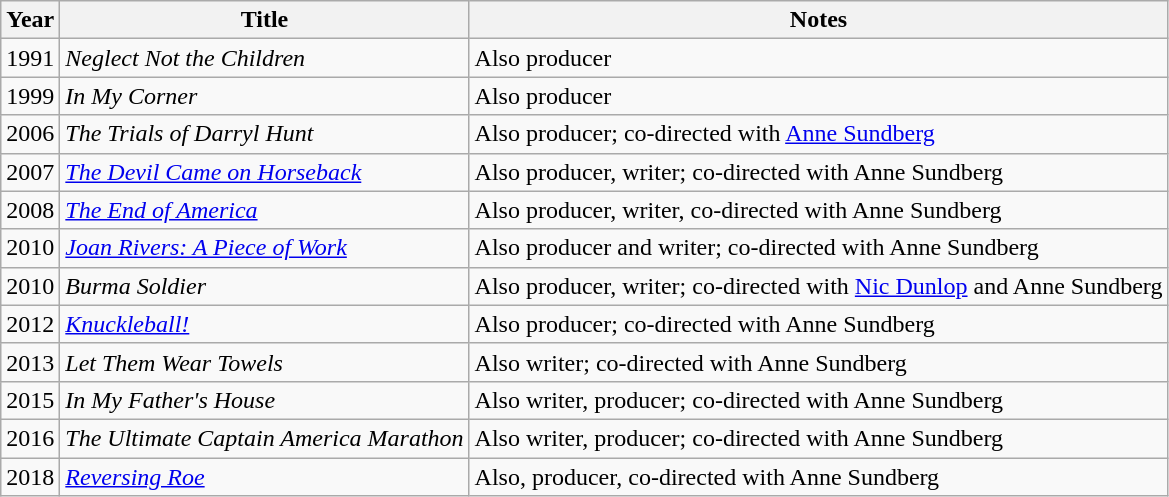<table class="wikitable sortable">
<tr>
<th>Year</th>
<th>Title</th>
<th>Notes</th>
</tr>
<tr>
<td>1991</td>
<td><em>Neglect Not the Children</em></td>
<td>Also producer</td>
</tr>
<tr>
<td>1999</td>
<td><em>In My Corner</em></td>
<td>Also producer</td>
</tr>
<tr>
<td>2006</td>
<td><em>The Trials of Darryl Hunt</em></td>
<td>Also producer; co-directed with <a href='#'>Anne Sundberg</a></td>
</tr>
<tr>
<td>2007</td>
<td><em><a href='#'>The Devil Came on Horseback</a></em></td>
<td>Also producer, writer; co-directed with Anne Sundberg</td>
</tr>
<tr>
<td>2008</td>
<td><em><a href='#'>The End of America</a></em></td>
<td>Also producer, writer, co-directed with Anne Sundberg</td>
</tr>
<tr>
<td>2010</td>
<td><em><a href='#'>Joan Rivers: A Piece of Work</a></em></td>
<td>Also producer and writer; co-directed with Anne Sundberg</td>
</tr>
<tr>
<td>2010</td>
<td><em>Burma Soldier</em></td>
<td>Also producer, writer; co-directed with <a href='#'>Nic Dunlop</a> and Anne Sundberg</td>
</tr>
<tr>
<td>2012</td>
<td><em><a href='#'>Knuckleball!</a></em></td>
<td>Also producer; co-directed with Anne Sundberg</td>
</tr>
<tr>
<td>2013</td>
<td><em>Let Them Wear Towels</em></td>
<td>Also writer; co-directed with Anne Sundberg</td>
</tr>
<tr>
<td>2015</td>
<td><em>In My Father's House</em></td>
<td>Also writer, producer; co-directed with Anne Sundberg</td>
</tr>
<tr>
<td>2016</td>
<td><em>The Ultimate Captain America Marathon</em></td>
<td>Also writer, producer; co-directed with Anne Sundberg</td>
</tr>
<tr>
<td>2018</td>
<td><em><a href='#'>Reversing Roe</a></em></td>
<td>Also, producer, co-directed with Anne Sundberg</td>
</tr>
</table>
